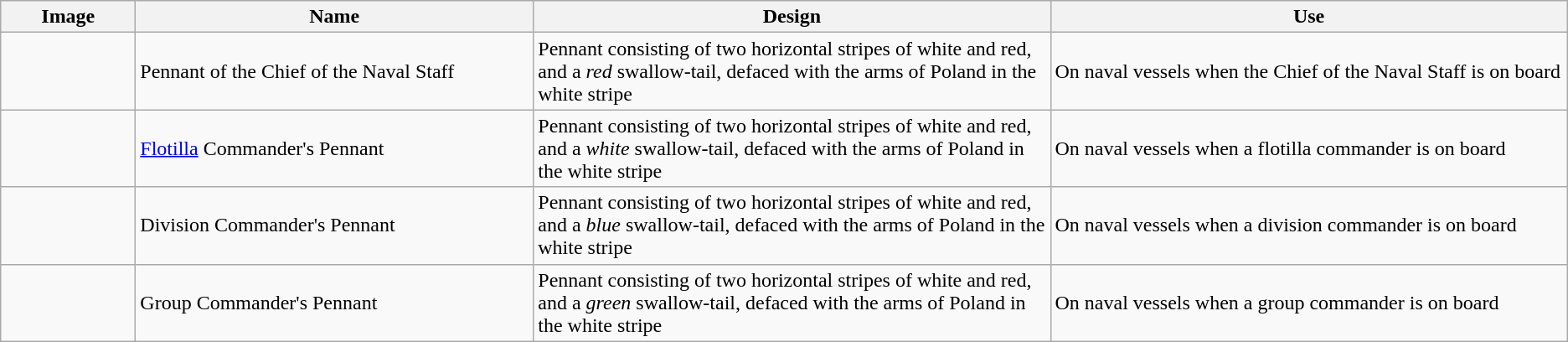<table class="wikitable">
<tr>
<th width=100px>Image</th>
<th>Name</th>
<th width=33%>Design</th>
<th width=33%>Use</th>
</tr>
<tr>
<td></td>
<td>Pennant of the Chief of the Naval Staff</td>
<td>Pennant consisting of two horizontal stripes of white and red, and a <em>red</em> swallow-tail, defaced with the arms of Poland in the white stripe</td>
<td>On naval vessels when the Chief of the Naval Staff is on board</td>
</tr>
<tr>
<td></td>
<td><a href='#'>Flotilla</a> Commander's Pennant</td>
<td>Pennant consisting of two horizontal stripes of white and red, and a <em>white</em> swallow-tail, defaced with the arms of Poland in the white stripe</td>
<td>On naval vessels when a flotilla commander is on board</td>
</tr>
<tr>
<td></td>
<td>Division Commander's Pennant</td>
<td>Pennant consisting of two horizontal stripes of white and red, and a <em>blue</em> swallow-tail, defaced with the arms of Poland in the white stripe</td>
<td>On naval vessels when a division commander is on board</td>
</tr>
<tr>
<td></td>
<td>Group Commander's Pennant</td>
<td>Pennant consisting of two horizontal stripes of white and red, and a <em>green</em> swallow-tail, defaced with the arms of Poland in the white stripe</td>
<td>On naval vessels when a group commander is on board</td>
</tr>
</table>
